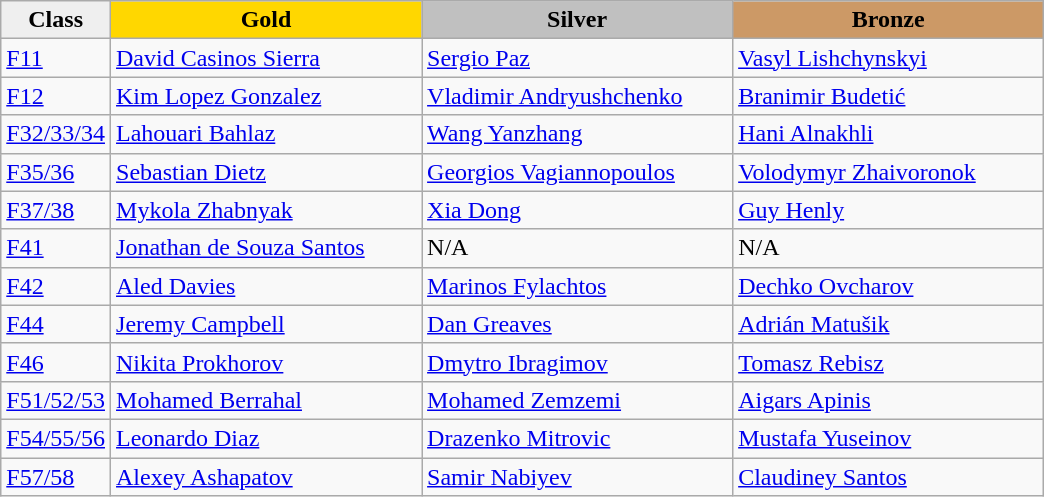<table class="wikitable" style="text-align:left">
<tr align="center">
<td bgcolor=efefef><strong>Class</strong></td>
<td width=200 bgcolor=gold><strong>Gold</strong></td>
<td width=200 bgcolor=silver><strong>Silver</strong></td>
<td width=200 bgcolor=CC9966><strong>Bronze</strong></td>
</tr>
<tr>
<td><a href='#'>F11</a></td>
<td><a href='#'>David Casinos Sierra</a><br></td>
<td><a href='#'>Sergio Paz</a><br></td>
<td><a href='#'>Vasyl Lishchynskyi</a><br></td>
</tr>
<tr>
<td><a href='#'>F12</a></td>
<td><a href='#'>Kim Lopez Gonzalez</a><br></td>
<td><a href='#'>Vladimir Andryushchenko</a><br></td>
<td><a href='#'>Branimir Budetić</a><br></td>
</tr>
<tr>
<td><a href='#'>F32/33/34</a></td>
<td><a href='#'>Lahouari Bahlaz</a><br></td>
<td><a href='#'>Wang Yanzhang</a><br></td>
<td><a href='#'>Hani Alnakhli</a><br></td>
</tr>
<tr>
<td><a href='#'>F35/36</a></td>
<td><a href='#'>Sebastian Dietz</a><br></td>
<td><a href='#'>Georgios Vagiannopoulos</a><br></td>
<td><a href='#'>Volodymyr Zhaivoronok</a><br></td>
</tr>
<tr>
<td><a href='#'>F37/38</a></td>
<td><a href='#'>Mykola Zhabnyak</a><br></td>
<td><a href='#'>Xia Dong</a><br></td>
<td><a href='#'>Guy Henly</a><br></td>
</tr>
<tr>
<td><a href='#'>F41</a></td>
<td><a href='#'>Jonathan de Souza Santos</a><br></td>
<td>N/A</td>
<td>N/A</td>
</tr>
<tr>
<td><a href='#'>F42</a></td>
<td><a href='#'>Aled Davies</a><br></td>
<td><a href='#'>Marinos Fylachtos</a><br></td>
<td><a href='#'>Dechko Ovcharov</a><br></td>
</tr>
<tr>
<td><a href='#'>F44</a></td>
<td><a href='#'>Jeremy Campbell</a><br></td>
<td><a href='#'>Dan Greaves</a><br></td>
<td><a href='#'>Adrián Matušik</a><br></td>
</tr>
<tr>
<td><a href='#'>F46</a></td>
<td><a href='#'>Nikita Prokhorov</a><br></td>
<td><a href='#'>Dmytro Ibragimov</a><br></td>
<td><a href='#'>Tomasz Rebisz</a><br></td>
</tr>
<tr>
<td><a href='#'>F51/52/53</a></td>
<td><a href='#'>Mohamed Berrahal</a><br></td>
<td><a href='#'>Mohamed Zemzemi</a><br></td>
<td><a href='#'>Aigars Apinis</a><br></td>
</tr>
<tr>
<td><a href='#'>F54/55/56</a></td>
<td><a href='#'>Leonardo Diaz</a><br></td>
<td><a href='#'>Drazenko Mitrovic</a><br></td>
<td><a href='#'>Mustafa Yuseinov</a><br></td>
</tr>
<tr>
<td><a href='#'>F57/58</a></td>
<td><a href='#'>Alexey Ashapatov</a><br></td>
<td><a href='#'>Samir Nabiyev</a><br></td>
<td><a href='#'>Claudiney Santos</a><br></td>
</tr>
</table>
